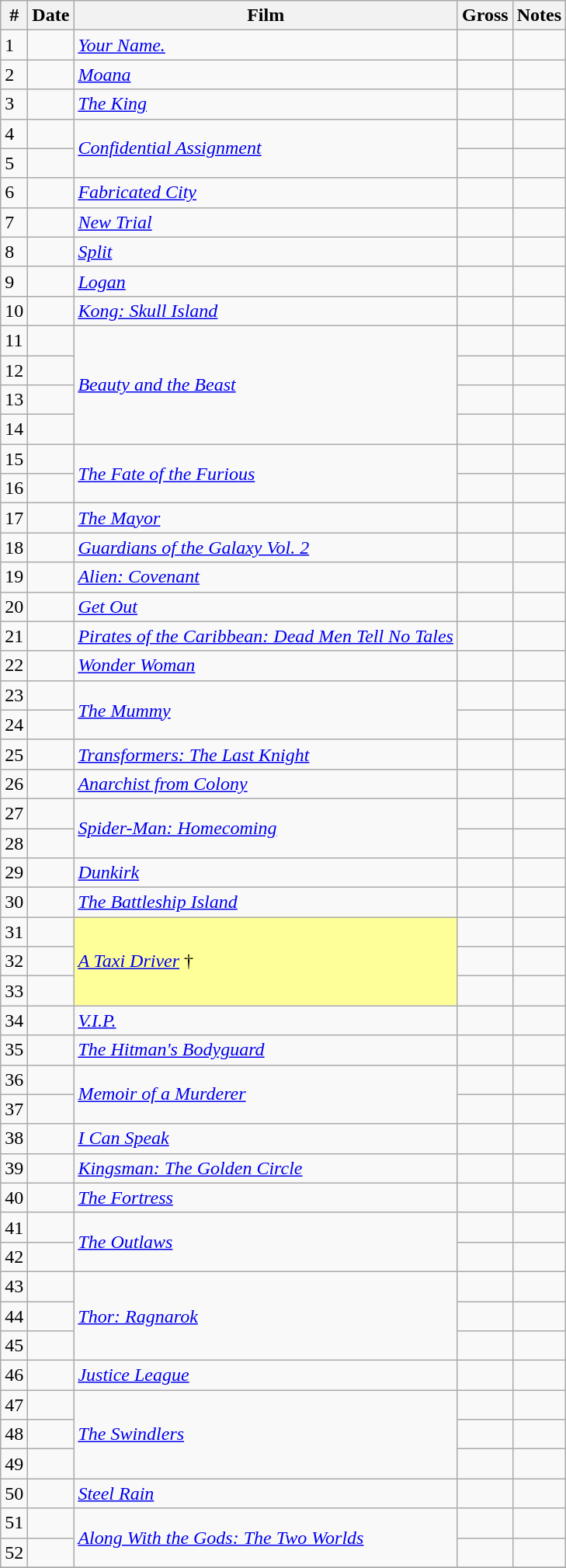<table class="wikitable sortable">
<tr>
<th>#</th>
<th>Date</th>
<th>Film</th>
<th>Gross</th>
<th>Notes</th>
</tr>
<tr>
<td>1</td>
<td></td>
<td><em><a href='#'>Your Name.</a></em></td>
<td></td>
<td></td>
</tr>
<tr>
<td>2</td>
<td></td>
<td><em><a href='#'>Moana</a></em></td>
<td></td>
<td></td>
</tr>
<tr>
<td>3</td>
<td></td>
<td><em><a href='#'>The King</a></em></td>
<td></td>
<td></td>
</tr>
<tr>
<td>4</td>
<td></td>
<td rowspan="2"><em><a href='#'>Confidential Assignment</a></em></td>
<td></td>
<td></td>
</tr>
<tr>
<td>5</td>
<td></td>
<td></td>
<td></td>
</tr>
<tr>
<td>6</td>
<td></td>
<td><em><a href='#'>Fabricated City</a></em></td>
<td></td>
<td></td>
</tr>
<tr>
<td>7</td>
<td></td>
<td><em><a href='#'>New Trial</a></em></td>
<td></td>
<td></td>
</tr>
<tr>
<td>8</td>
<td></td>
<td><em><a href='#'>Split</a></em></td>
<td></td>
<td></td>
</tr>
<tr>
<td>9</td>
<td></td>
<td><em><a href='#'>Logan</a></em></td>
<td></td>
<td></td>
</tr>
<tr>
<td>10</td>
<td></td>
<td><em><a href='#'>Kong: Skull Island</a></em></td>
<td></td>
<td></td>
</tr>
<tr>
<td>11</td>
<td></td>
<td rowspan="4"><em><a href='#'>Beauty and the Beast</a></em></td>
<td></td>
<td></td>
</tr>
<tr>
<td>12</td>
<td></td>
<td></td>
<td></td>
</tr>
<tr>
<td>13</td>
<td></td>
<td></td>
<td></td>
</tr>
<tr>
<td>14</td>
<td></td>
<td></td>
<td></td>
</tr>
<tr>
<td>15</td>
<td></td>
<td rowspan="2"><em><a href='#'>The Fate of the Furious</a></em></td>
<td></td>
<td></td>
</tr>
<tr>
<td>16</td>
<td></td>
<td></td>
<td></td>
</tr>
<tr>
<td>17</td>
<td></td>
<td><em><a href='#'>The Mayor</a></em></td>
<td></td>
<td></td>
</tr>
<tr>
<td>18</td>
<td></td>
<td><em><a href='#'>Guardians of the Galaxy Vol. 2</a></em></td>
<td></td>
<td></td>
</tr>
<tr>
<td>19</td>
<td></td>
<td><em><a href='#'>Alien: Covenant</a></em></td>
<td></td>
<td></td>
</tr>
<tr>
<td>20</td>
<td></td>
<td><em><a href='#'>Get Out</a></em></td>
<td></td>
<td></td>
</tr>
<tr>
<td>21</td>
<td></td>
<td><em><a href='#'>Pirates of the Caribbean: Dead Men Tell No Tales</a></em></td>
<td></td>
<td></td>
</tr>
<tr>
<td>22</td>
<td></td>
<td><em><a href='#'>Wonder Woman</a></em></td>
<td></td>
<td></td>
</tr>
<tr>
<td>23</td>
<td></td>
<td rowspan="2"><em><a href='#'>The Mummy</a></em></td>
<td></td>
<td></td>
</tr>
<tr>
<td>24</td>
<td></td>
<td></td>
<td></td>
</tr>
<tr>
<td>25</td>
<td></td>
<td><em><a href='#'>Transformers: The Last Knight</a></em></td>
<td></td>
<td></td>
</tr>
<tr>
<td>26</td>
<td></td>
<td><em><a href='#'>Anarchist from Colony</a></em></td>
<td></td>
<td></td>
</tr>
<tr>
<td>27</td>
<td></td>
<td rowspan="2"><em><a href='#'>Spider-Man: Homecoming</a></em></td>
<td></td>
<td></td>
</tr>
<tr>
<td>28</td>
<td></td>
<td></td>
<td></td>
</tr>
<tr>
<td>29</td>
<td></td>
<td><em><a href='#'>Dunkirk</a></em></td>
<td></td>
<td></td>
</tr>
<tr>
<td>30</td>
<td></td>
<td><em><a href='#'>The Battleship Island</a></em></td>
<td></td>
<td></td>
</tr>
<tr>
<td>31</td>
<td></td>
<td rowspan="3" style="background-color:#FFFF99"><em><a href='#'>A Taxi Driver</a></em> †</td>
<td></td>
<td></td>
</tr>
<tr>
<td>32</td>
<td></td>
<td></td>
<td></td>
</tr>
<tr>
<td>33</td>
<td></td>
<td></td>
<td></td>
</tr>
<tr>
<td>34</td>
<td></td>
<td><em><a href='#'>V.I.P.</a></em></td>
<td></td>
<td></td>
</tr>
<tr>
<td>35</td>
<td></td>
<td><em><a href='#'>The Hitman's Bodyguard</a></em></td>
<td></td>
<td></td>
</tr>
<tr>
<td>36</td>
<td></td>
<td rowspan="2"><em><a href='#'>Memoir of a Murderer</a></em></td>
<td></td>
<td></td>
</tr>
<tr>
<td>37</td>
<td></td>
<td></td>
<td></td>
</tr>
<tr>
<td>38</td>
<td></td>
<td><em><a href='#'>I Can Speak</a></em></td>
<td></td>
<td></td>
</tr>
<tr>
<td>39</td>
<td></td>
<td><em><a href='#'>Kingsman: The Golden Circle</a></em></td>
<td></td>
<td></td>
</tr>
<tr>
<td>40</td>
<td></td>
<td><em><a href='#'>The Fortress</a></em></td>
<td></td>
<td></td>
</tr>
<tr>
<td>41</td>
<td></td>
<td rowspan="2"><em><a href='#'>The Outlaws</a></em></td>
<td></td>
<td></td>
</tr>
<tr>
<td>42</td>
<td></td>
<td></td>
<td></td>
</tr>
<tr>
<td>43</td>
<td></td>
<td rowspan="3"><em><a href='#'>Thor: Ragnarok</a></em></td>
<td></td>
<td></td>
</tr>
<tr>
<td>44</td>
<td></td>
<td></td>
<td></td>
</tr>
<tr>
<td>45</td>
<td></td>
<td></td>
<td></td>
</tr>
<tr>
<td>46</td>
<td></td>
<td><em><a href='#'>Justice League</a></em></td>
<td></td>
<td></td>
</tr>
<tr>
<td>47</td>
<td></td>
<td rowspan="3"><em><a href='#'>The Swindlers</a></em></td>
<td></td>
<td></td>
</tr>
<tr>
<td>48</td>
<td></td>
<td></td>
<td></td>
</tr>
<tr>
<td>49</td>
<td></td>
<td></td>
<td></td>
</tr>
<tr>
<td>50</td>
<td></td>
<td><em><a href='#'>Steel Rain</a></em></td>
<td></td>
<td></td>
</tr>
<tr>
<td>51</td>
<td></td>
<td rowspan="2"><em><a href='#'>Along With the Gods: The Two Worlds</a></em></td>
<td></td>
<td></td>
</tr>
<tr>
<td>52</td>
<td></td>
<td></td>
<td></td>
</tr>
<tr>
</tr>
</table>
